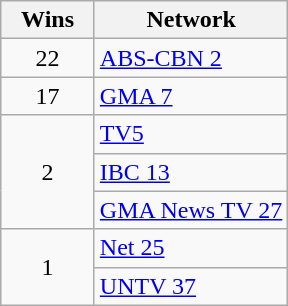<table class="wikitable sortable">
<tr>
<th scope="col" style="width:55px;">Wins</th>
<th scope="col" style="text-align:center;">Network</th>
</tr>
<tr>
<td scope=row style="text-align:center">22</td>
<td><a href='#'>ABS-CBN 2</a></td>
</tr>
<tr>
<td scope=row style="text-align:center">17</td>
<td><a href='#'>GMA 7</a></td>
</tr>
<tr>
<td scope=row rowspan="3" style="text-align:center">2</td>
<td><a href='#'>TV5</a></td>
</tr>
<tr>
<td><a href='#'>IBC 13</a></td>
</tr>
<tr>
<td><a href='#'>GMA News TV 27</a></td>
</tr>
<tr>
<td scope=row rowspan="2" style="text-align:center">1</td>
<td><a href='#'>Net 25</a></td>
</tr>
<tr>
<td><a href='#'>UNTV 37</a></td>
</tr>
</table>
